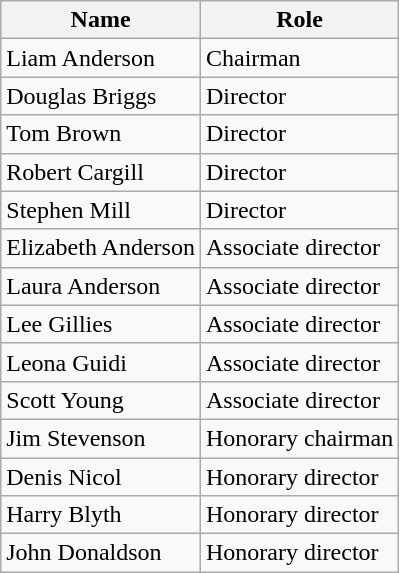<table class="wikitable">
<tr>
<th>Name</th>
<th>Role</th>
</tr>
<tr>
<td> Liam Anderson</td>
<td>Chairman</td>
</tr>
<tr>
<td> Douglas Briggs</td>
<td>Director</td>
</tr>
<tr>
<td> Tom Brown</td>
<td>Director</td>
</tr>
<tr>
<td> Robert Cargill</td>
<td>Director</td>
</tr>
<tr>
<td> Stephen Mill</td>
<td>Director</td>
</tr>
<tr>
<td> Elizabeth Anderson</td>
<td>Associate director</td>
</tr>
<tr>
<td> Laura Anderson</td>
<td>Associate director</td>
</tr>
<tr>
<td> Lee Gillies</td>
<td>Associate director</td>
</tr>
<tr>
<td> Leona Guidi</td>
<td>Associate director</td>
</tr>
<tr>
<td> Scott Young</td>
<td>Associate director</td>
</tr>
<tr>
<td> Jim Stevenson</td>
<td>Honorary chairman</td>
</tr>
<tr>
<td> Denis Nicol</td>
<td>Honorary director</td>
</tr>
<tr>
<td> Harry Blyth</td>
<td>Honorary director</td>
</tr>
<tr>
<td> John Donaldson</td>
<td>Honorary director</td>
</tr>
</table>
